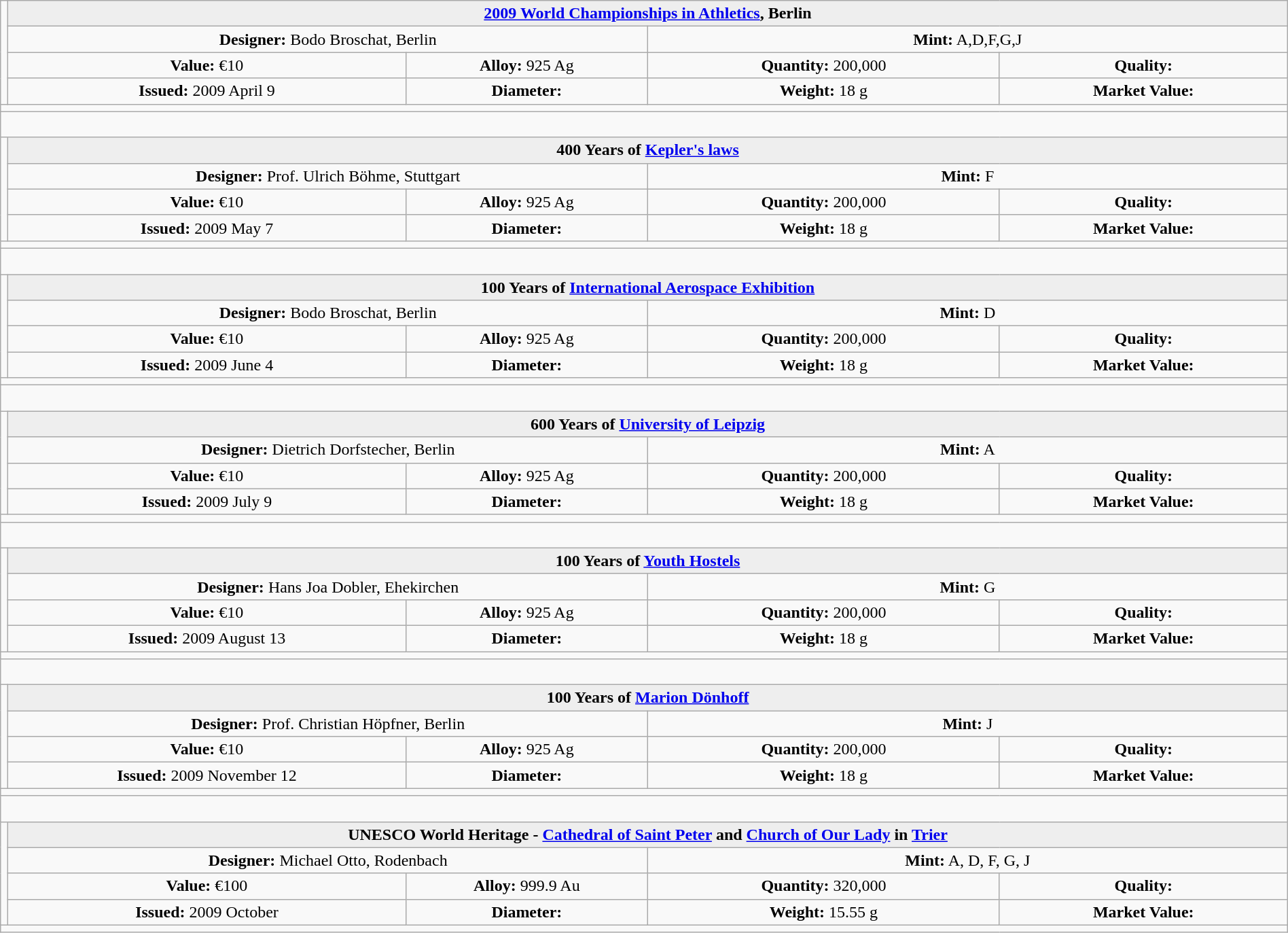<table class="wikitable" style="width:100%;">
<tr>
<td rowspan="4"  style="white-space:nowrap; width:330px; text-align:center;"></td>
<th colspan="4"  style="text-align:center; background:#eee;"><a href='#'>2009 World Championships in Athletics</a>, Berlin</th>
</tr>
<tr style="text-align:center;">
<td colspan="2"  style="width:50%; "><strong>Designer:</strong> Bodo Broschat, Berlin</td>
<td colspan="2"  style="width:50%; "><strong>Mint:</strong> A,D,F,G,J</td>
</tr>
<tr>
<td align=center><strong>Value:</strong> €10</td>
<td align=center><strong>Alloy:</strong> 925 Ag</td>
<td align=center><strong>Quantity:</strong> 200,000</td>
<td align=center><strong>Quality:</strong></td>
</tr>
<tr>
<td align=center><strong>Issued:</strong> 2009 April 9</td>
<td align=center><strong>Diameter:</strong> </td>
<td align=center><strong>Weight:</strong> 18 g</td>
<td align=center><strong>Market Value:</strong></td>
</tr>
<tr>
<td colspan="5" style="text-align:left;"></td>
</tr>
<tr>
<td colspan="5" style="text-align:left;"> </td>
</tr>
<tr>
<td rowspan="4"  style="white-space:nowrap; width:330px; text-align:center;"></td>
<th colspan="4"  style="text-align:center; background:#eee;">400 Years of <a href='#'>Kepler's laws</a></th>
</tr>
<tr style="text-align:center;">
<td colspan="2"  style="width:50%; "><strong>Designer:</strong> Prof. Ulrich Böhme, Stuttgart</td>
<td colspan="2"  style="width:50%; "><strong>Mint:</strong> F</td>
</tr>
<tr>
<td align=center><strong>Value:</strong> €10</td>
<td align=center><strong>Alloy:</strong> 925 Ag</td>
<td align=center><strong>Quantity:</strong> 200,000</td>
<td align=center><strong>Quality:</strong></td>
</tr>
<tr>
<td align=center><strong>Issued:</strong> 2009 May 7</td>
<td align=center><strong>Diameter:</strong> </td>
<td align=center><strong>Weight:</strong> 18 g</td>
<td align=center><strong>Market Value:</strong></td>
</tr>
<tr>
<td colspan="5" style="text-align:left;"></td>
</tr>
<tr>
<td colspan="5" style="text-align:left;"> </td>
</tr>
<tr>
<td rowspan="4"  style="white-space:nowrap; width:330px; text-align:center;"></td>
<th colspan="4"  style="text-align:center; background:#eee;">100 Years of <a href='#'>International Aerospace Exhibition</a></th>
</tr>
<tr style="text-align:center;">
<td colspan="2"  style="width:50%; "><strong>Designer:</strong> Bodo Broschat, Berlin</td>
<td colspan="2"  style="width:50%; "><strong>Mint:</strong> D</td>
</tr>
<tr>
<td align=center><strong>Value:</strong> €10</td>
<td align=center><strong>Alloy:</strong> 925 Ag</td>
<td align=center><strong>Quantity:</strong> 200,000</td>
<td align=center><strong>Quality:</strong></td>
</tr>
<tr>
<td align=center><strong>Issued:</strong> 2009 June 4</td>
<td align=center><strong>Diameter:</strong> </td>
<td align=center><strong>Weight:</strong> 18 g</td>
<td align=center><strong>Market Value:</strong></td>
</tr>
<tr>
<td colspan="5" style="text-align:left;"></td>
</tr>
<tr>
<td colspan="5" style="text-align:left;"> </td>
</tr>
<tr>
<td rowspan="4"  style="white-space:nowrap; width:330px; text-align:center;"></td>
<th colspan="4"  style="text-align:center; background:#eee;">600 Years of <a href='#'>University of Leipzig</a></th>
</tr>
<tr style="text-align:center;">
<td colspan="2"  style="width:50%; "><strong>Designer:</strong> Dietrich Dorfstecher, Berlin</td>
<td colspan="2"  style="width:50%; "><strong>Mint:</strong> A</td>
</tr>
<tr>
<td align=center><strong>Value:</strong> €10</td>
<td align=center><strong>Alloy:</strong> 925 Ag</td>
<td align=center><strong>Quantity:</strong> 200,000</td>
<td align=center><strong>Quality:</strong></td>
</tr>
<tr>
<td align=center><strong>Issued:</strong> 2009 July 9</td>
<td align=center><strong>Diameter:</strong> </td>
<td align=center><strong>Weight:</strong> 18 g</td>
<td align=center><strong>Market Value:</strong></td>
</tr>
<tr>
<td colspan="5" style="text-align:left;"></td>
</tr>
<tr>
<td colspan="5" style="text-align:left;"> </td>
</tr>
<tr>
<td rowspan="4"  style="white-space:nowrap; width:330px; text-align:center;"></td>
<th colspan="4"  style="text-align:center; background:#eee;">100 Years of <a href='#'>Youth Hostels</a></th>
</tr>
<tr style="text-align:center;">
<td colspan="2"  style="width:50%; "><strong>Designer:</strong> Hans Joa Dobler, Ehekirchen</td>
<td colspan="2"  style="width:50%; "><strong>Mint:</strong> G</td>
</tr>
<tr>
<td align=center><strong>Value:</strong> €10</td>
<td align=center><strong>Alloy:</strong> 925 Ag</td>
<td align=center><strong>Quantity:</strong> 200,000</td>
<td align=center><strong>Quality:</strong></td>
</tr>
<tr>
<td align=center><strong>Issued:</strong> 2009 August 13</td>
<td align=center><strong>Diameter:</strong> </td>
<td align=center><strong>Weight:</strong> 18 g</td>
<td align=center><strong>Market Value:</strong></td>
</tr>
<tr>
<td colspan="5" style="text-align:left;"></td>
</tr>
<tr>
<td colspan="5" style="text-align:left;"> </td>
</tr>
<tr>
<td rowspan="4"  style="white-space:nowrap; width:330px; text-align:center;"><br>
</td>
<th colspan="4"  style="text-align:center; background:#eee;">100 Years of <a href='#'>Marion Dönhoff</a></th>
</tr>
<tr style="text-align:center;">
<td colspan="2"  style="width:50%; "><strong>Designer:</strong> Prof. Christian Höpfner, Berlin</td>
<td colspan="2"  style="width:50%; "><strong>Mint:</strong> J</td>
</tr>
<tr>
<td align=center><strong>Value:</strong> €10</td>
<td align=center><strong>Alloy:</strong> 925 Ag</td>
<td align=center><strong>Quantity:</strong> 200,000</td>
<td align=center><strong>Quality:</strong></td>
</tr>
<tr>
<td align=center><strong>Issued:</strong> 2009 November 12</td>
<td align=center><strong>Diameter:</strong> </td>
<td align=center><strong>Weight:</strong> 18 g</td>
<td align=center><strong>Market Value:</strong></td>
</tr>
<tr>
<td colspan="5" style="text-align:left;"></td>
</tr>
<tr>
<td colspan="5" style="text-align:left;"> </td>
</tr>
<tr>
<td rowspan="4"  style="white-space:nowrap; width:330px; text-align:center;"></td>
<th colspan="4"  style="text-align:center; background:#eee;">UNESCO World Heritage - <a href='#'>Cathedral of Saint Peter</a> and <a href='#'>Church of Our Lady</a> in <a href='#'>Trier</a></th>
</tr>
<tr style="text-align:center;">
<td colspan="2"  style="width:50%; "><strong>Designer:</strong> Michael Otto, Rodenbach</td>
<td colspan="2"  style="width:50%; "><strong>Mint:</strong> A, D, F, G, J</td>
</tr>
<tr>
<td align=center><strong>Value:</strong> €100</td>
<td align=center><strong>Alloy:</strong> 999.9 Au</td>
<td align=center><strong>Quantity:</strong> 320,000</td>
<td align=center><strong>Quality:</strong></td>
</tr>
<tr>
<td align=center><strong>Issued:</strong>  2009 October</td>
<td align=center><strong>Diameter:</strong> </td>
<td align=center><strong>Weight:</strong> 15.55 g</td>
<td align=center><strong>Market Value:</strong></td>
</tr>
<tr>
<td colspan="5" style="text-align:left;"></td>
</tr>
</table>
